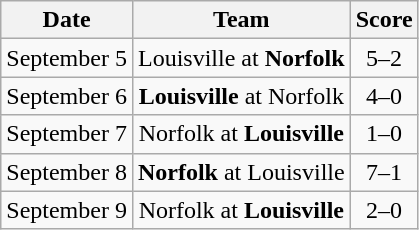<table class="wikitable" style="text-align:center">
<tr>
<th>Date</th>
<th>Team</th>
<th>Score</th>
</tr>
<tr>
<td>September 5</td>
<td>Louisville at <strong>Norfolk</strong></td>
<td>5–2</td>
</tr>
<tr>
<td>September 6</td>
<td><strong>Louisville</strong> at Norfolk</td>
<td>4–0</td>
</tr>
<tr>
<td>September 7</td>
<td>Norfolk at <strong>Louisville</strong></td>
<td>1–0</td>
</tr>
<tr>
<td>September 8</td>
<td><strong>Norfolk</strong> at Louisville</td>
<td>7–1</td>
</tr>
<tr>
<td>September 9</td>
<td>Norfolk at <strong>Louisville</strong></td>
<td>2–0</td>
</tr>
</table>
